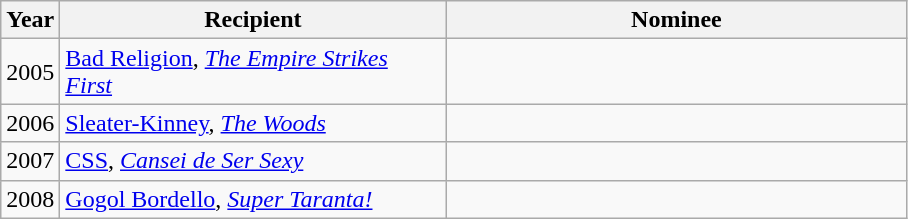<table class="wikitable sortable plainrowheaders">
<tr>
<th>Year</th>
<th style="width:250px;">Recipient</th>
<th style="width:300px;" class="unsortable">Nominee</th>
</tr>
<tr>
<td>2005</td>
<td><a href='#'>Bad Religion</a>, <em><a href='#'>The Empire Strikes First</a></em></td>
<td></td>
</tr>
<tr>
<td>2006</td>
<td><a href='#'>Sleater-Kinney</a>, <em><a href='#'>The Woods</a></em></td>
<td></td>
</tr>
<tr>
<td>2007</td>
<td><a href='#'>CSS</a>, <em><a href='#'>Cansei de Ser Sexy</a></em></td>
<td></td>
</tr>
<tr>
<td>2008</td>
<td><a href='#'>Gogol Bordello</a>, <em><a href='#'>Super Taranta!</a></em></td>
<td></td>
</tr>
</table>
